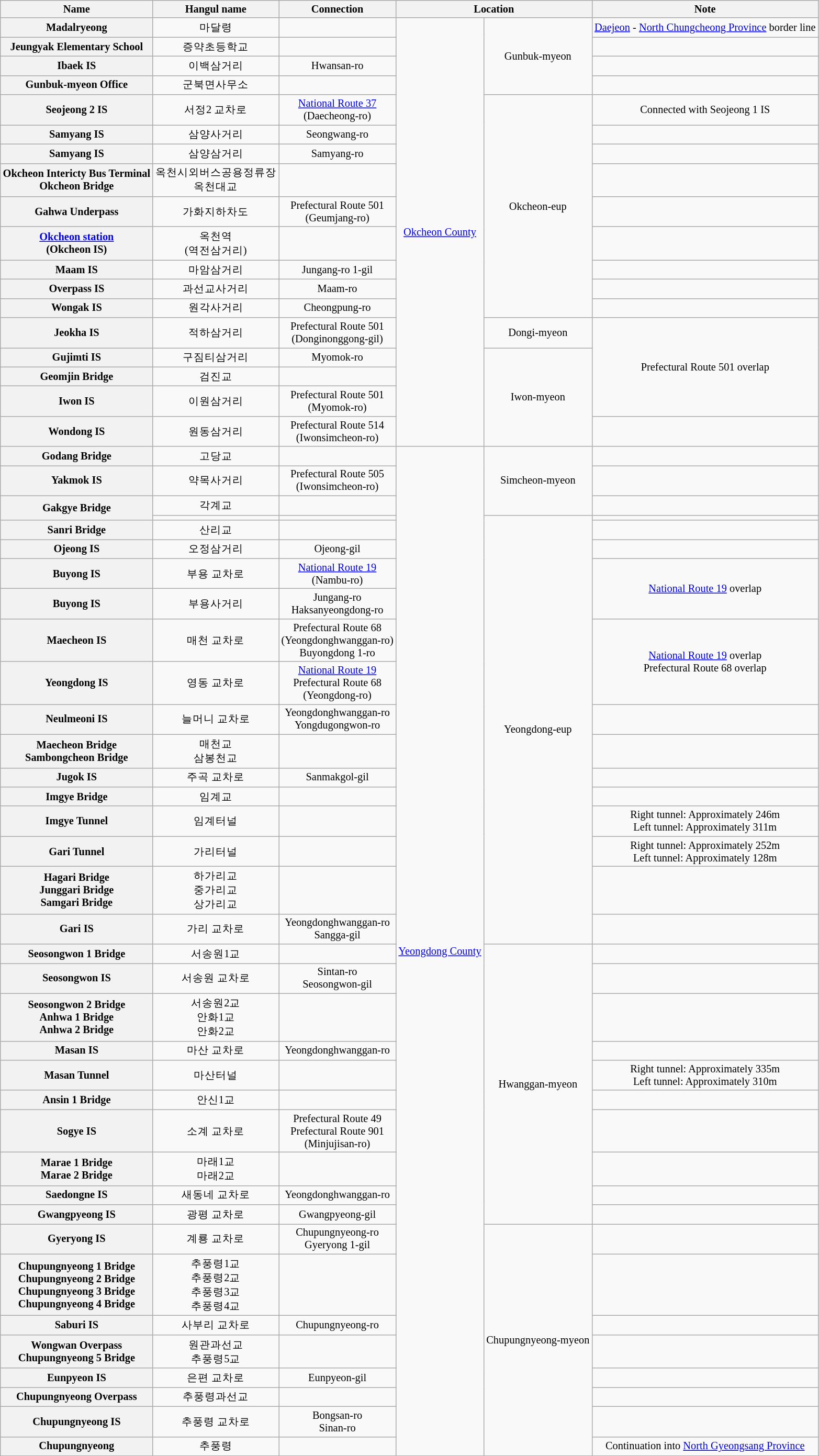<table class="wikitable" style="font-size: 85%; text-align: center;">
<tr>
<th>Name </th>
<th>Hangul name</th>
<th>Connection</th>
<th colspan="2">Location</th>
<th>Note</th>
</tr>
<tr>
<th>Madalryeong</th>
<td>마달령</td>
<td></td>
<td rowspan=18><a href='#'>Okcheon County</a></td>
<td rowspan=4>Gunbuk-myeon</td>
<td><a href='#'>Daejeon</a> - <a href='#'>North Chungcheong Province</a> border line</td>
</tr>
<tr>
<th>Jeungyak Elementary School</th>
<td>증약초등학교</td>
<td></td>
<td></td>
</tr>
<tr>
<th>Ibaek IS</th>
<td>이백삼거리</td>
<td>Hwansan-ro</td>
<td></td>
</tr>
<tr>
<th>Gunbuk-myeon Office</th>
<td>군북면사무소</td>
<td></td>
<td></td>
</tr>
<tr>
<th>Seojeong 2 IS</th>
<td>서정2 교차로</td>
<td><a href='#'>National Route 37</a><br>(Daecheong-ro)</td>
<td rowspan=9>Okcheon-eup</td>
<td>Connected with Seojeong 1 IS</td>
</tr>
<tr>
<th>Samyang IS</th>
<td>삼양사거리</td>
<td>Seongwang-ro</td>
<td></td>
</tr>
<tr>
<th>Samyang IS</th>
<td>삼양삼거리</td>
<td>Samyang-ro</td>
<td></td>
</tr>
<tr>
<th>Okcheon Intericty Bus Terminal<br>Okcheon Bridge</th>
<td>옥천시외버스공용정류장<br>옥천대교</td>
<td></td>
<td></td>
</tr>
<tr>
<th>Gahwa Underpass</th>
<td>가화지하차도</td>
<td>Prefectural Route 501<br>(Geumjang-ro)</td>
<td></td>
</tr>
<tr>
<th><a href='#'>Okcheon station</a><br>(Okcheon IS)</th>
<td>옥천역<br>(역전삼거리)</td>
<td></td>
<td></td>
</tr>
<tr>
<th>Maam IS</th>
<td>마암삼거리</td>
<td>Jungang-ro 1-gil</td>
<td></td>
</tr>
<tr>
<th>Overpass IS</th>
<td>과선교사거리</td>
<td>Maam-ro</td>
<td></td>
</tr>
<tr>
<th>Wongak IS</th>
<td>원각사거리</td>
<td>Cheongpung-ro</td>
<td></td>
</tr>
<tr>
<th>Jeokha IS</th>
<td>적하삼거리</td>
<td>Prefectural Route 501<br>(Donginonggong-gil)</td>
<td>Dongi-myeon</td>
<td rowspan=4>Prefectural Route 501 overlap</td>
</tr>
<tr>
<th>Gujimti IS</th>
<td>구짐티삼거리</td>
<td>Myomok-ro</td>
<td rowspan=4>Iwon-myeon</td>
</tr>
<tr>
<th>Geomjin Bridge</th>
<td>검진교</td>
<td></td>
</tr>
<tr>
<th>Iwon IS</th>
<td>이원삼거리</td>
<td>Prefectural Route 501<br>(Myomok-ro)</td>
</tr>
<tr>
<th>Wondong IS</th>
<td>원동삼거리</td>
<td>Prefectural Route 514<br>(Iwonsimcheon-ro)</td>
<td></td>
</tr>
<tr>
<th>Godang Bridge</th>
<td>고당교</td>
<td></td>
<td rowspan=36><a href='#'>Yeongdong County</a></td>
<td rowspan=3>Simcheon-myeon</td>
<td></td>
</tr>
<tr>
<th>Yakmok IS</th>
<td>약목사거리</td>
<td>Prefectural Route 505<br>(Iwonsimcheon-ro)</td>
<td></td>
</tr>
<tr>
<th rowspan=2>Gakgye Bridge</th>
<td>각계교</td>
<td></td>
<td></td>
</tr>
<tr>
<td></td>
<td></td>
<td rowspan=15>Yeongdong-eup</td>
<td></td>
</tr>
<tr>
<th>Sanri Bridge</th>
<td>산리교</td>
<td></td>
<td></td>
</tr>
<tr>
<th>Ojeong IS</th>
<td>오정삼거리</td>
<td>Ojeong-gil</td>
<td></td>
</tr>
<tr>
<th>Buyong IS</th>
<td>부용 교차로</td>
<td><a href='#'>National Route 19</a><br>(Nambu-ro)</td>
<td rowspan=2><a href='#'>National Route 19</a> overlap</td>
</tr>
<tr>
<th>Buyong IS</th>
<td>부용사거리</td>
<td>Jungang-ro<br>Haksanyeongdong-ro</td>
</tr>
<tr>
<th>Maecheon IS</th>
<td>매천 교차로</td>
<td>Prefectural Route 68<br>(Yeongdonghwanggan-ro)<br>Buyongdong 1-ro</td>
<td rowspan=2><a href='#'>National Route 19</a> overlap<br>Prefectural Route 68 overlap</td>
</tr>
<tr>
<th>Yeongdong IS</th>
<td>영동 교차로</td>
<td><a href='#'>National Route 19</a><br>Prefectural Route 68<br>(Yeongdong-ro)</td>
</tr>
<tr>
<th>Neulmeoni IS</th>
<td>늘머니 교차로</td>
<td>Yeongdonghwanggan-ro<br>Yongdugongwon-ro</td>
<td></td>
</tr>
<tr>
<th>Maecheon Bridge<br>Sambongcheon Bridge</th>
<td>매천교<br>삼봉천교</td>
<td></td>
<td></td>
</tr>
<tr>
<th>Jugok IS</th>
<td>주곡 교차로</td>
<td>Sanmakgol-gil</td>
<td></td>
</tr>
<tr>
<th>Imgye Bridge</th>
<td>임계교</td>
<td></td>
<td></td>
</tr>
<tr>
<th>Imgye Tunnel</th>
<td>임계터널</td>
<td></td>
<td>Right tunnel: Approximately 246m<br>Left tunnel: Approximately 311m</td>
</tr>
<tr>
<th>Gari Tunnel</th>
<td>가리터널</td>
<td></td>
<td>Right tunnel: Approximately 252m<br>Left tunnel: Approximately 128m</td>
</tr>
<tr>
<th>Hagari Bridge<br>Junggari Bridge<br>Samgari Bridge</th>
<td>하가리교<br>중가리교<br>상가리교</td>
<td></td>
<td></td>
</tr>
<tr>
<th>Gari IS</th>
<td>가리 교차로</td>
<td>Yeongdonghwanggan-ro<br>Sangga-gil</td>
<td></td>
</tr>
<tr>
<th>Seosongwon 1 Bridge</th>
<td>서송원1교</td>
<td></td>
<td rowspan=10>Hwanggan-myeon</td>
<td></td>
</tr>
<tr>
<th>Seosongwon IS</th>
<td>서송원 교차로</td>
<td>Sintan-ro<br>Seosongwon-gil</td>
<td></td>
</tr>
<tr>
<th>Seosongwon 2 Bridge<br>Anhwa 1 Bridge<br>Anhwa 2 Bridge</th>
<td>서송원2교<br>안화1교<br>안화2교</td>
<td></td>
<td></td>
</tr>
<tr>
<th>Masan IS</th>
<td>마산 교차로</td>
<td>Yeongdonghwanggan-ro</td>
<td></td>
</tr>
<tr>
<th>Masan Tunnel</th>
<td>마산터널</td>
<td></td>
<td>Right tunnel: Approximately 335m<br>Left tunnel: Approximately 310m</td>
</tr>
<tr>
<th>Ansin 1 Bridge</th>
<td>안신1교</td>
<td></td>
<td></td>
</tr>
<tr>
<th>Sogye IS</th>
<td>소계 교차로</td>
<td>Prefectural Route 49<br>Prefectural Route 901<br>(Minjujisan-ro)</td>
<td></td>
</tr>
<tr>
<th>Marae 1 Bridge<br>Marae 2 Bridge</th>
<td>마래1교<br>마래2교</td>
<td></td>
<td></td>
</tr>
<tr>
<th>Saedongne IS</th>
<td>새동네 교차로</td>
<td>Yeongdonghwanggan-ro</td>
<td></td>
</tr>
<tr>
<th>Gwangpyeong IS</th>
<td>광평 교차로</td>
<td>Gwangpyeong-gil</td>
<td></td>
</tr>
<tr>
<th>Gyeryong IS</th>
<td>계룡 교차로</td>
<td>Chupungnyeong-ro<br>Gyeryong 1-gil</td>
<td rowspan=8>Chupungnyeong-myeon</td>
<td></td>
</tr>
<tr>
<th>Chupungnyeong 1 Bridge<br>Chupungnyeong 2 Bridge<br>Chupungnyeong 3 Bridge<br>Chupungnyeong 4 Bridge</th>
<td>추풍령1교<br>추풍령2교<br>추풍령3교<br>추풍령4교</td>
<td></td>
<td></td>
</tr>
<tr>
<th>Saburi IS</th>
<td>사부리 교차로</td>
<td>Chupungnyeong-ro</td>
<td></td>
</tr>
<tr>
<th>Wongwan Overpass<br>Chupungnyeong 5 Bridge</th>
<td>원관과선교<br>추풍령5교</td>
<td></td>
<td></td>
</tr>
<tr>
<th>Eunpyeon IS</th>
<td>은편 교차로</td>
<td>Eunpyeon-gil</td>
<td></td>
</tr>
<tr>
<th>Chupungnyeong Overpass</th>
<td>추풍령과선교</td>
<td></td>
<td></td>
</tr>
<tr>
<th>Chupungnyeong IS</th>
<td>추풍령 교차로</td>
<td>Bongsan-ro<br>Sinan-ro</td>
<td></td>
</tr>
<tr>
<th>Chupungnyeong</th>
<td>추풍령</td>
<td></td>
<td>Continuation into <a href='#'>North Gyeongsang Province</a></td>
</tr>
<tr>
</tr>
</table>
